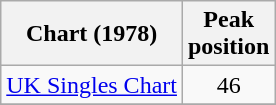<table class="wikitable">
<tr>
<th>Chart (1978)</th>
<th>Peak<br>position</th>
</tr>
<tr>
<td><a href='#'>UK Singles Chart</a></td>
<td align="center">46</td>
</tr>
<tr>
</tr>
</table>
